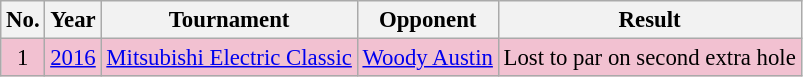<table class="wikitable" style="font-size:95%;">
<tr>
<th>No.</th>
<th>Year</th>
<th>Tournament</th>
<th>Opponent</th>
<th>Result</th>
</tr>
<tr style="background:#F2C1D1;">
<td align=center>1</td>
<td><a href='#'>2016</a></td>
<td><a href='#'>Mitsubishi Electric Classic</a></td>
<td> <a href='#'>Woody Austin</a></td>
<td>Lost to par on second extra hole</td>
</tr>
</table>
